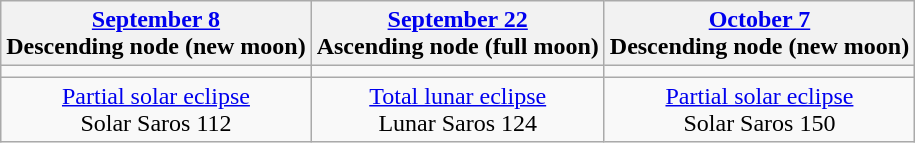<table class="wikitable">
<tr>
<th><a href='#'>September 8</a><br>Descending node (new moon)<br></th>
<th><a href='#'>September 22</a><br>Ascending node (full moon)<br></th>
<th><a href='#'>October 7</a><br>Descending node (new moon)<br></th>
</tr>
<tr>
<td></td>
<td></td>
<td></td>
</tr>
<tr align=center>
<td><a href='#'>Partial solar eclipse</a><br>Solar Saros 112</td>
<td><a href='#'>Total lunar eclipse</a><br>Lunar Saros 124</td>
<td><a href='#'>Partial solar eclipse</a><br>Solar Saros 150</td>
</tr>
</table>
